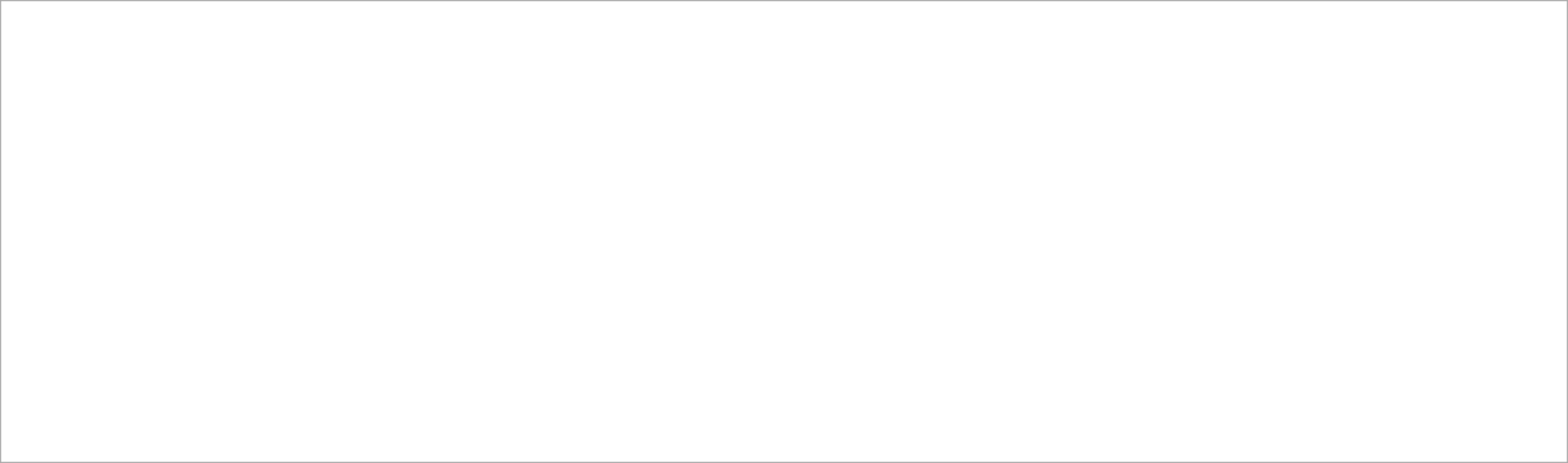<table cellpadding="0" cellspacing="1" style="border:1px solid darkgrey; margin:auto; width:85em;">
<tr>
<td colspan="6"><br></td>
</tr>
<tr>
<td colspan="6"><br></td>
</tr>
<tr>
<td colspan="6"><br></td>
</tr>
<tr>
<td colspan="6"><br></td>
</tr>
<tr>
<td colspan="6"><br></td>
</tr>
<tr>
<td colspan="6"><br></td>
</tr>
<tr>
<td colspan="6"><br></td>
</tr>
<tr>
<td colspan="6"><br></td>
</tr>
<tr>
<td colspan="6"><br></td>
</tr>
<tr>
<td colspan="6"><br></td>
</tr>
<tr>
<td colspan="6"><br></td>
</tr>
<tr>
<td colspan="6"><br></td>
</tr>
<tr>
<td colspan="6"><br></td>
</tr>
<tr>
<td colspan="6"><br></td>
</tr>
<tr>
<td colspan="6"><br></td>
</tr>
<tr>
<td colspan="6"><br></td>
</tr>
<tr>
<td colspan="6"><br></td>
</tr>
<tr>
<td colspan="6"><br></td>
</tr>
<tr>
<td colspan="6"><br></td>
</tr>
<tr>
<td colspan="6"><br></td>
</tr>
<tr>
<td colspan="6"><br></td>
</tr>
</table>
